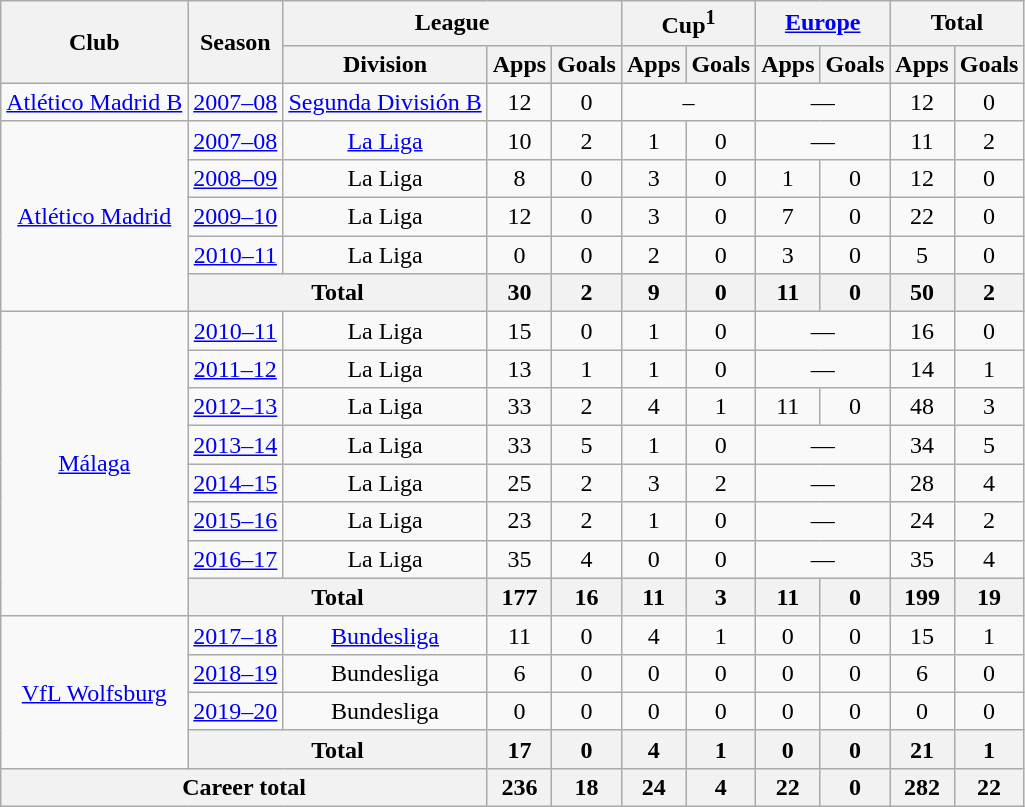<table class="wikitable" style="text-align:center">
<tr>
<th rowspan="2">Club</th>
<th rowspan="2">Season</th>
<th colspan="3">League</th>
<th colspan="2">Cup<sup>1</sup></th>
<th colspan="2"><a href='#'>Europe</a></th>
<th colspan="2">Total</th>
</tr>
<tr>
<th>Division</th>
<th>Apps</th>
<th>Goals</th>
<th>Apps</th>
<th>Goals</th>
<th>Apps</th>
<th>Goals</th>
<th>Apps</th>
<th>Goals</th>
</tr>
<tr>
<td><a href='#'>Atlético Madrid B</a></td>
<td><a href='#'>2007–08</a></td>
<td><a href='#'>Segunda División B</a></td>
<td>12</td>
<td>0</td>
<td colspan="2">–</td>
<td colspan="2">—</td>
<td>12</td>
<td>0</td>
</tr>
<tr>
<td rowspan="5"><a href='#'>Atlético Madrid</a></td>
<td><a href='#'>2007–08</a></td>
<td><a href='#'>La Liga</a></td>
<td>10</td>
<td>2</td>
<td>1</td>
<td>0</td>
<td colspan="2">—</td>
<td>11</td>
<td>2</td>
</tr>
<tr>
<td><a href='#'>2008–09</a></td>
<td>La Liga</td>
<td>8</td>
<td>0</td>
<td>3</td>
<td>0</td>
<td>1</td>
<td>0</td>
<td>12</td>
<td>0</td>
</tr>
<tr>
<td><a href='#'>2009–10</a></td>
<td>La Liga</td>
<td>12</td>
<td>0</td>
<td>3</td>
<td>0</td>
<td>7</td>
<td>0</td>
<td>22</td>
<td>0</td>
</tr>
<tr>
<td><a href='#'>2010–11</a></td>
<td>La Liga</td>
<td>0</td>
<td>0</td>
<td>2</td>
<td>0</td>
<td>3</td>
<td>0</td>
<td>5</td>
<td>0</td>
</tr>
<tr>
<th colspan="2">Total</th>
<th>30</th>
<th>2</th>
<th>9</th>
<th>0</th>
<th>11</th>
<th>0</th>
<th>50</th>
<th>2</th>
</tr>
<tr>
<td rowspan="8"><a href='#'>Málaga</a></td>
<td><a href='#'>2010–11</a></td>
<td>La Liga</td>
<td>15</td>
<td>0</td>
<td>1</td>
<td>0</td>
<td colspan="2">—</td>
<td>16</td>
<td>0</td>
</tr>
<tr>
<td><a href='#'>2011–12</a></td>
<td>La Liga</td>
<td>13</td>
<td>1</td>
<td>1</td>
<td>0</td>
<td colspan="2">—</td>
<td>14</td>
<td>1</td>
</tr>
<tr>
<td><a href='#'>2012–13</a></td>
<td>La Liga</td>
<td>33</td>
<td>2</td>
<td>4</td>
<td>1</td>
<td>11</td>
<td>0</td>
<td>48</td>
<td>3</td>
</tr>
<tr>
<td><a href='#'>2013–14</a></td>
<td>La Liga</td>
<td>33</td>
<td>5</td>
<td>1</td>
<td>0</td>
<td colspan="2">—</td>
<td>34</td>
<td>5</td>
</tr>
<tr>
<td><a href='#'>2014–15</a></td>
<td>La Liga</td>
<td>25</td>
<td>2</td>
<td>3</td>
<td>2</td>
<td colspan="2">—</td>
<td>28</td>
<td>4</td>
</tr>
<tr>
<td><a href='#'>2015–16</a></td>
<td>La Liga</td>
<td>23</td>
<td>2</td>
<td>1</td>
<td>0</td>
<td colspan="2">—</td>
<td>24</td>
<td>2</td>
</tr>
<tr>
<td><a href='#'>2016–17</a></td>
<td>La Liga</td>
<td>35</td>
<td>4</td>
<td>0</td>
<td>0</td>
<td colspan="2">—</td>
<td>35</td>
<td>4</td>
</tr>
<tr>
<th colspan="2">Total</th>
<th>177</th>
<th>16</th>
<th>11</th>
<th>3</th>
<th>11</th>
<th>0</th>
<th>199</th>
<th>19</th>
</tr>
<tr>
<td rowspan="4"><a href='#'>VfL Wolfsburg</a></td>
<td><a href='#'>2017–18</a></td>
<td><a href='#'>Bundesliga</a></td>
<td>11</td>
<td>0</td>
<td>4</td>
<td>1</td>
<td>0</td>
<td>0</td>
<td>15</td>
<td>1</td>
</tr>
<tr>
<td><a href='#'>2018–19</a></td>
<td>Bundesliga</td>
<td>6</td>
<td>0</td>
<td>0</td>
<td>0</td>
<td>0</td>
<td>0</td>
<td>6</td>
<td>0</td>
</tr>
<tr>
<td><a href='#'>2019–20</a></td>
<td>Bundesliga</td>
<td>0</td>
<td>0</td>
<td>0</td>
<td>0</td>
<td>0</td>
<td>0</td>
<td>0</td>
<td>0</td>
</tr>
<tr>
<th colspan="2">Total</th>
<th>17</th>
<th>0</th>
<th>4</th>
<th>1</th>
<th>0</th>
<th>0</th>
<th>21</th>
<th>1</th>
</tr>
<tr>
<th colspan="3">Career total</th>
<th>236</th>
<th>18</th>
<th>24</th>
<th>4</th>
<th>22</th>
<th>0</th>
<th>282</th>
<th>22</th>
</tr>
</table>
